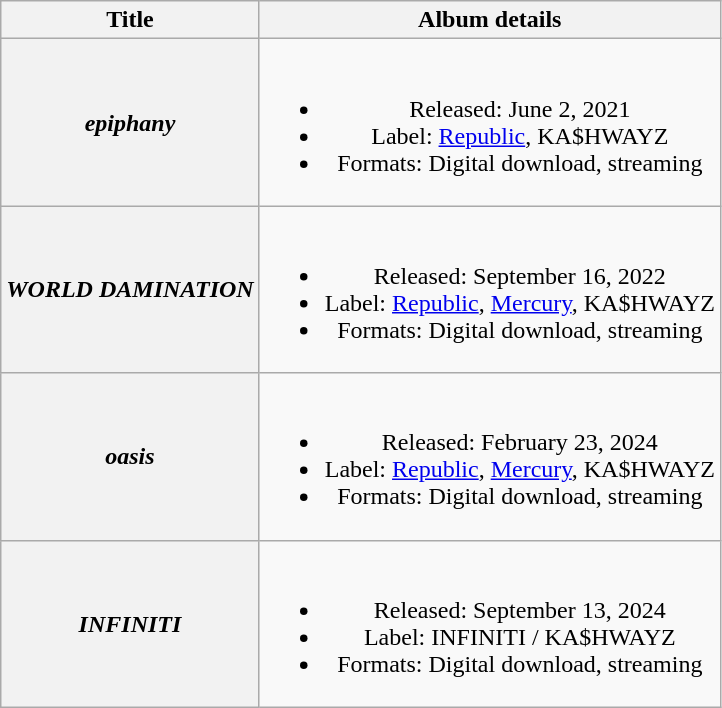<table class="wikitable plainrowheaders" style="text-align:center;">
<tr>
<th scope="col">Title</th>
<th scope="col">Album details</th>
</tr>
<tr>
<th scope="row"><em>epiphany</em></th>
<td><br><ul><li>Released: June 2, 2021</li><li>Label: <a href='#'>Republic</a>, KA$HWAYZ</li><li>Formats: Digital download, streaming</li></ul></td>
</tr>
<tr>
<th scope="row"><em>WORLD DAMINATION</em></th>
<td><br><ul><li>Released: September 16, 2022</li><li>Label: <a href='#'>Republic</a>, <a href='#'>Mercury</a>, KA$HWAYZ</li><li>Formats: Digital download, streaming</li></ul></td>
</tr>
<tr>
<th scope="row"><em>oasis</em></th>
<td><br><ul><li>Released: February 23, 2024</li><li>Label: <a href='#'>Republic</a>, <a href='#'>Mercury</a>, KA$HWAYZ</li><li>Formats: Digital download, streaming</li></ul></td>
</tr>
<tr>
<th scope="row"><em>INFINITI</em></th>
<td><br><ul><li>Released: September 13, 2024</li><li>Label: INFINITI / KA$HWAYZ</li><li>Formats: Digital download, streaming</li></ul></td>
</tr>
</table>
